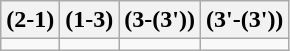<table class="wikitable">
<tr>
<th>(2-1)</th>
<th>(1-3)</th>
<th>(3-(3'))</th>
<th>(3'-(3'))</th>
</tr>
<tr>
<td></td>
<td></td>
<td></td>
<td></td>
</tr>
</table>
